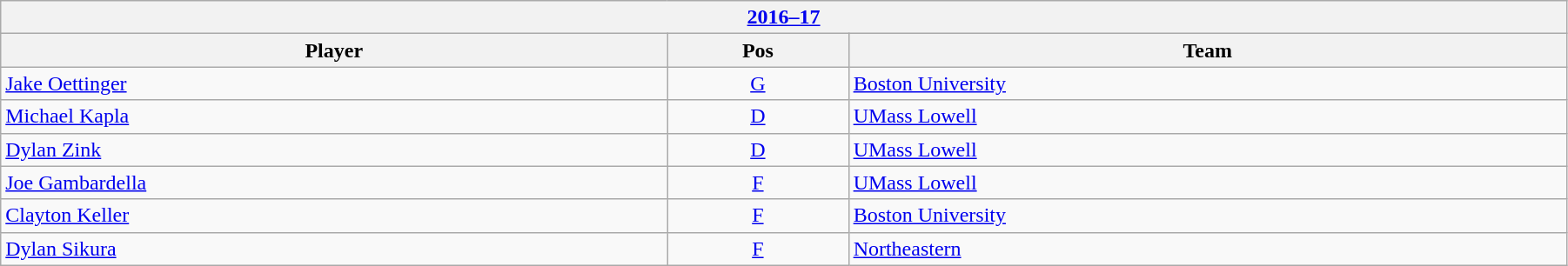<table class="wikitable" width=95%>
<tr>
<th colspan=3><a href='#'>2016–17</a></th>
</tr>
<tr>
<th>Player</th>
<th>Pos</th>
<th>Team</th>
</tr>
<tr>
<td><a href='#'>Jake Oettinger</a></td>
<td align=center><a href='#'>G</a></td>
<td><a href='#'>Boston University</a></td>
</tr>
<tr>
<td><a href='#'>Michael Kapla</a></td>
<td align=center><a href='#'>D</a></td>
<td><a href='#'>UMass Lowell</a></td>
</tr>
<tr>
<td><a href='#'>Dylan Zink</a></td>
<td align=center><a href='#'>D</a></td>
<td><a href='#'>UMass Lowell</a></td>
</tr>
<tr>
<td><a href='#'>Joe Gambardella</a></td>
<td align=center><a href='#'>F</a></td>
<td><a href='#'>UMass Lowell</a></td>
</tr>
<tr>
<td><a href='#'>Clayton Keller</a></td>
<td align=center><a href='#'>F</a></td>
<td><a href='#'>Boston University</a></td>
</tr>
<tr>
<td><a href='#'>Dylan Sikura</a></td>
<td align=center><a href='#'>F</a></td>
<td><a href='#'>Northeastern</a></td>
</tr>
</table>
